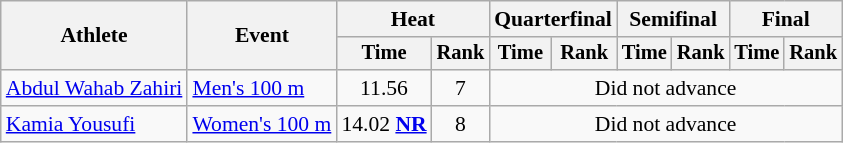<table class=wikitable style="font-size:90%">
<tr>
<th rowspan="2">Athlete</th>
<th rowspan="2">Event</th>
<th colspan="2">Heat</th>
<th colspan="2">Quarterfinal</th>
<th colspan="2">Semifinal</th>
<th colspan="2">Final</th>
</tr>
<tr style="font-size:95%">
<th>Time</th>
<th>Rank</th>
<th>Time</th>
<th>Rank</th>
<th>Time</th>
<th>Rank</th>
<th>Time</th>
<th>Rank</th>
</tr>
<tr align=center>
<td align=left><a href='#'>Abdul Wahab Zahiri</a></td>
<td align=left><a href='#'>Men's 100 m</a></td>
<td>11.56</td>
<td>7</td>
<td colspan=6>Did not advance</td>
</tr>
<tr align=center>
<td align=left><a href='#'>Kamia Yousufi</a></td>
<td align=left><a href='#'>Women's 100 m</a></td>
<td>14.02 <strong><a href='#'>NR</a></strong></td>
<td>8</td>
<td colspan=6>Did not advance</td>
</tr>
</table>
